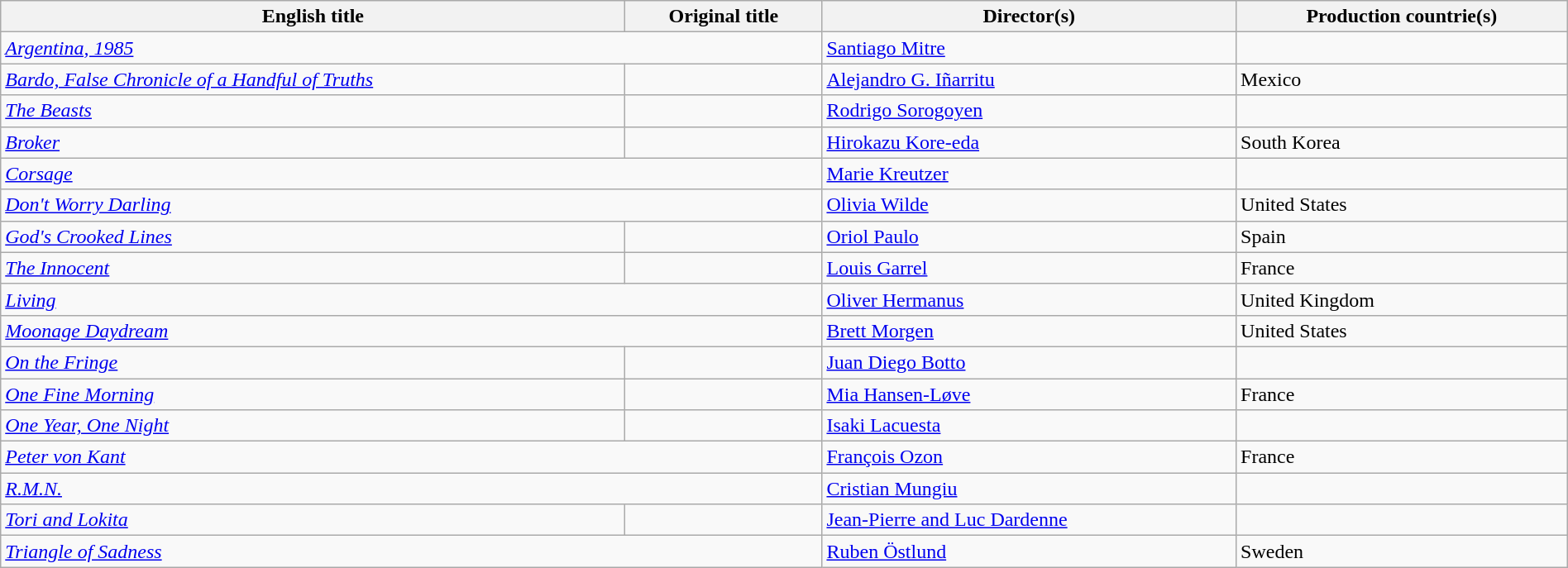<table class="sortable wikitable" style="width:100%; margin-bottom:4px" cellpadding="5">
<tr>
<th scope="col">English title</th>
<th scope="col">Original title</th>
<th scope="col">Director(s)</th>
<th scope="col">Production countrie(s)</th>
</tr>
<tr>
<td colspan = "2"><em><a href='#'>Argentina, 1985</a></em></td>
<td><a href='#'>Santiago Mitre</a></td>
<td></td>
</tr>
<tr>
<td><em><a href='#'>Bardo, False Chronicle of a Handful of Truths</a></em></td>
<td></td>
<td><a href='#'>Alejandro G. Iñarritu</a></td>
<td>Mexico</td>
</tr>
<tr>
<td><em><a href='#'>The Beasts</a></em></td>
<td></td>
<td><a href='#'>Rodrigo Sorogoyen</a></td>
<td></td>
</tr>
<tr>
<td><em><a href='#'>Broker</a></em></td>
<td></td>
<td><a href='#'>Hirokazu Kore-eda</a></td>
<td>South Korea</td>
</tr>
<tr>
<td colspan = "2"><em><a href='#'>Corsage</a></em></td>
<td><a href='#'>Marie Kreutzer</a></td>
<td></td>
</tr>
<tr>
<td colspan = "2"><em><a href='#'>Don't Worry Darling</a></em></td>
<td><a href='#'>Olivia Wilde</a></td>
<td>United States</td>
</tr>
<tr>
<td><em><a href='#'>God's Crooked Lines</a></em></td>
<td></td>
<td><a href='#'>Oriol Paulo</a></td>
<td>Spain</td>
</tr>
<tr>
<td><em><a href='#'>The Innocent</a></em></td>
<td></td>
<td><a href='#'>Louis Garrel</a></td>
<td>France</td>
</tr>
<tr>
<td colspan = "2"><em><a href='#'>Living</a></em></td>
<td><a href='#'>Oliver Hermanus</a></td>
<td>United Kingdom</td>
</tr>
<tr>
<td colspan = "2"><em><a href='#'>Moonage Daydream</a></em></td>
<td><a href='#'>Brett Morgen</a></td>
<td>United States</td>
</tr>
<tr>
<td><em><a href='#'>On the Fringe</a></em></td>
<td></td>
<td><a href='#'>Juan Diego Botto</a></td>
<td></td>
</tr>
<tr>
<td><em><a href='#'>One Fine Morning</a></em></td>
<td></td>
<td><a href='#'>Mia Hansen-Løve</a></td>
<td>France</td>
</tr>
<tr>
<td><em><a href='#'>One Year, One Night</a></em></td>
<td></td>
<td><a href='#'>Isaki Lacuesta</a></td>
<td></td>
</tr>
<tr>
<td colspan = "2"><em><a href='#'>Peter von Kant</a></em></td>
<td><a href='#'>François Ozon</a></td>
<td>France</td>
</tr>
<tr>
<td colspan = "2"><em><a href='#'>R.M.N.</a></em></td>
<td><a href='#'>Cristian Mungiu</a></td>
<td></td>
</tr>
<tr>
<td><em><a href='#'>Tori and Lokita</a></em></td>
<td></td>
<td><a href='#'>Jean-Pierre and Luc Dardenne</a></td>
<td></td>
</tr>
<tr>
<td colspan = "2"><em><a href='#'>Triangle of Sadness</a></em></td>
<td><a href='#'>Ruben Östlund</a></td>
<td>Sweden</td>
</tr>
</table>
